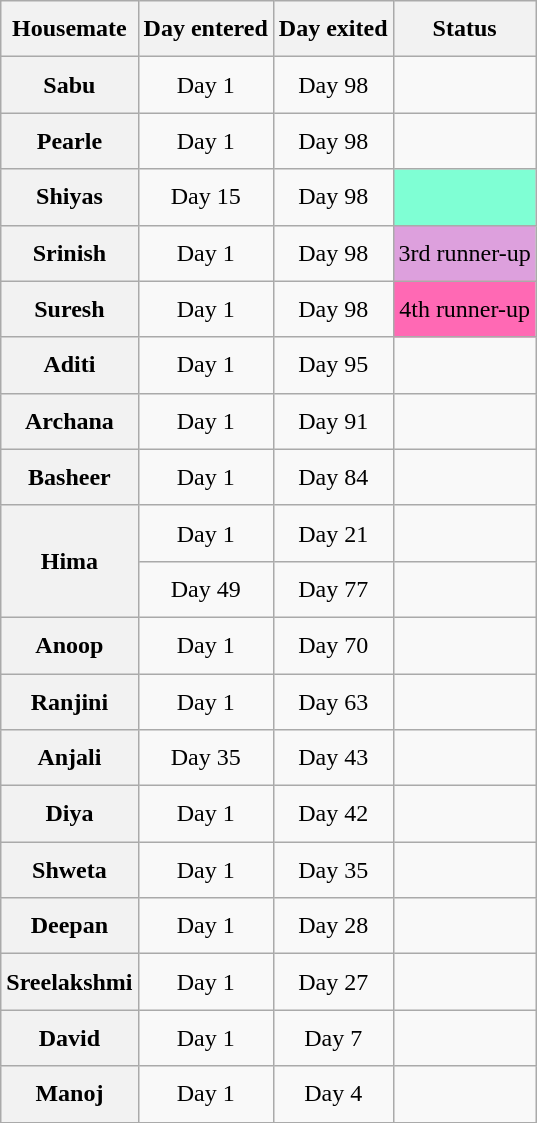<table class="wikitable sortable plainrowheaders" style=" text-align:center; line-height:30px; width:auto;">
<tr>
<th scope="col">Housemate</th>
<th scope="col">Day entered</th>
<th scope="col">Day exited</th>
<th scope="col">Status</th>
</tr>
<tr>
<th scope="row">Sabu</th>
<td>Day 1</td>
<td>Day 98</td>
<td></td>
</tr>
<tr>
<th scope="row">Pearle</th>
<td>Day 1</td>
<td>Day 98</td>
<td></td>
</tr>
<tr>
<th scope="row">Shiyas</th>
<td>Day  15</td>
<td>Day 98</td>
<td style="background:#7FFFD4;"></td>
</tr>
<tr>
<th scope="row">Srinish</th>
<td>Day 1</td>
<td>Day 98</td>
<td style="background:#DDA0DD;">3rd runner-up</td>
</tr>
<tr>
<th scope="row">Suresh</th>
<td>Day 1</td>
<td>Day 98</td>
<td style="background:#FF69B4;">4th runner-up</td>
</tr>
<tr>
<th scope="row">Aditi</th>
<td>Day 1</td>
<td>Day 95</td>
<td></td>
</tr>
<tr>
<th scope="row">Archana</th>
<td>Day 1</td>
<td>Day 91</td>
<td></td>
</tr>
<tr>
<th scope="row">Basheer</th>
<td>Day 1</td>
<td>Day 84</td>
<td></td>
</tr>
<tr>
<th scope="row" rowspan="2">Hima</th>
<td>Day 1</td>
<td>Day 21</td>
<td></td>
</tr>
<tr>
<td>Day 49</td>
<td>Day 77</td>
<td></td>
</tr>
<tr>
<th scope="row">Anoop</th>
<td>Day 1</td>
<td>Day 70</td>
<td></td>
</tr>
<tr>
<th scope="row">Ranjini</th>
<td>Day 1</td>
<td>Day 63</td>
<td></td>
</tr>
<tr>
<th scope="row">Anjali</th>
<td>Day 35</td>
<td>Day 43</td>
<td></td>
</tr>
<tr>
<th scope="row">Diya</th>
<td>Day 1</td>
<td>Day 42</td>
<td></td>
</tr>
<tr>
<th scope="row">Shweta</th>
<td>Day 1</td>
<td>Day 35</td>
<td></td>
</tr>
<tr>
<th scope="row">Deepan</th>
<td>Day 1</td>
<td>Day 28</td>
<td></td>
</tr>
<tr>
<th scope="row">Sreelakshmi</th>
<td>Day 1</td>
<td>Day 27</td>
<td></td>
</tr>
<tr>
<th scope="row">David</th>
<td>Day 1</td>
<td>Day 7</td>
<td></td>
</tr>
<tr>
<th scope="row">Manoj</th>
<td>Day 1</td>
<td>Day 4</td>
<td></td>
</tr>
<tr>
</tr>
</table>
